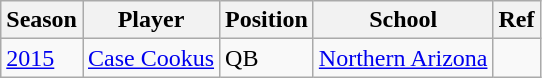<table class="wikitable">
<tr>
<th bgcolor="#e5e5e5">Season</th>
<th bgcolor="#e5e5e5">Player</th>
<th bgcolor="#e5e5e5">Position</th>
<th bgcolor="#e5e5e5">School</th>
<th bgcolor="#e5e5e5">Ref</th>
</tr>
<tr>
<td><a href='#'>2015</a></td>
<td><a href='#'>Case Cookus</a></td>
<td>QB</td>
<td><a href='#'>Northern Arizona</a></td>
<td></td>
</tr>
</table>
